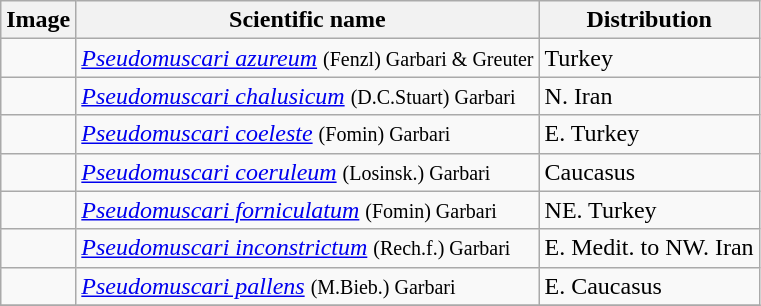<table class="wikitable">
<tr>
<th>Image</th>
<th>Scientific name</th>
<th>Distribution</th>
</tr>
<tr>
<td></td>
<td><em><a href='#'>Pseudomuscari azureum</a></em> <small>(Fenzl) Garbari & Greuter</small></td>
<td>Turkey</td>
</tr>
<tr>
<td></td>
<td><em><a href='#'>Pseudomuscari chalusicum</a></em> <small>(D.C.Stuart) Garbari</small></td>
<td>N. Iran</td>
</tr>
<tr>
<td></td>
<td><em><a href='#'>Pseudomuscari coeleste</a></em> <small>(Fomin) Garbari</small></td>
<td>E. Turkey</td>
</tr>
<tr>
<td></td>
<td><em><a href='#'>Pseudomuscari coeruleum</a></em> <small>(Losinsk.) Garbari</small></td>
<td>Caucasus</td>
</tr>
<tr>
<td></td>
<td><em><a href='#'>Pseudomuscari forniculatum</a></em> <small>(Fomin) Garbari</small></td>
<td>NE. Turkey</td>
</tr>
<tr>
<td></td>
<td><em><a href='#'>Pseudomuscari inconstrictum</a></em> <small>(Rech.f.) Garbari</small></td>
<td>E. Medit. to NW. Iran</td>
</tr>
<tr>
<td></td>
<td><em><a href='#'>Pseudomuscari pallens</a></em> <small>(M.Bieb.) Garbari</small></td>
<td>E. Caucasus</td>
</tr>
<tr>
</tr>
</table>
